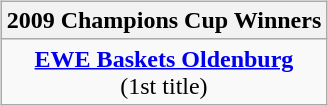<table style="width:100%;">
<tr>
<td style="vertical-align:top; width:33%;"></td>
<td style="width:33%; vertical-align:top; text-align:center;"><br><table class=wikitable style="text-align:center; margin:auto">
<tr>
<th>2009 Champions Cup Winners</th>
</tr>
<tr>
<td><strong><a href='#'>EWE Baskets Oldenburg</a></strong><br>(1st title)</td>
</tr>
</table>
</td>
<td style="width:33%; vertical-align:top; text-align:center;"></td>
</tr>
</table>
